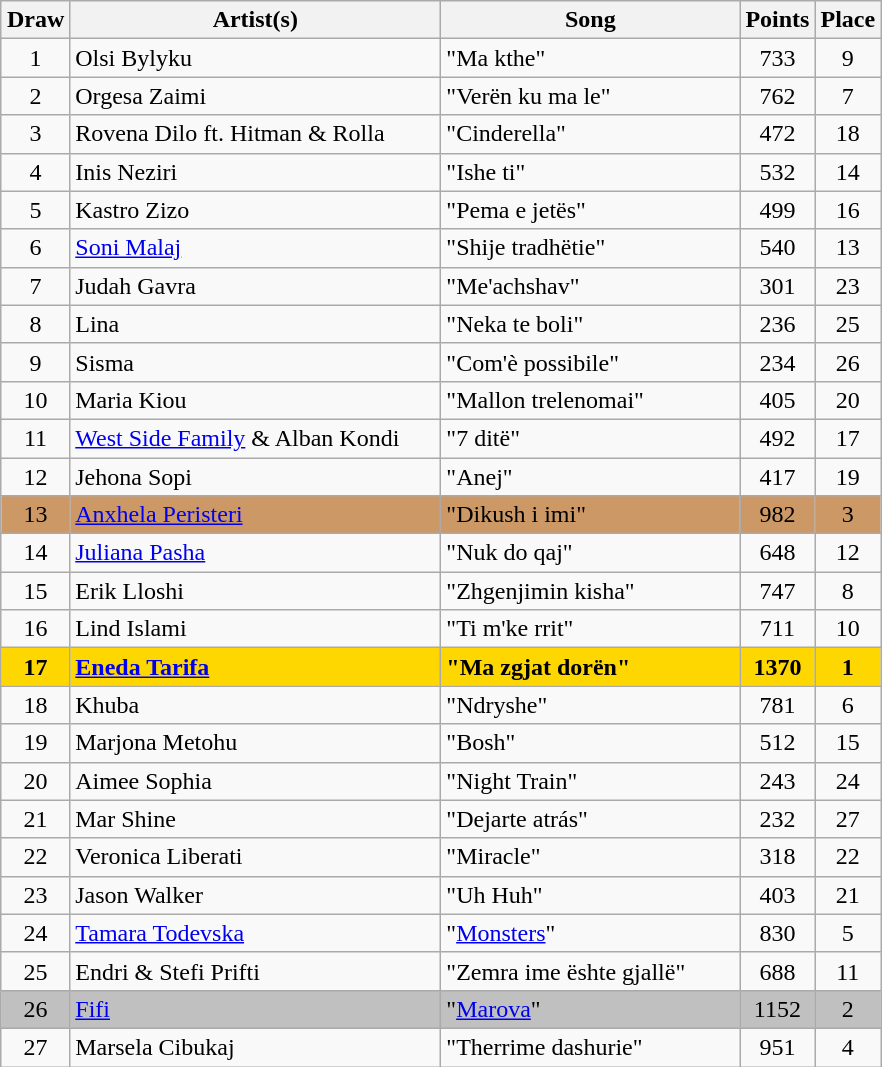<table class="sortable wikitable" style="margin: 1em auto 1em auto; text-align:center;">
<tr>
<th rowspan="1">Draw</th>
<th rowspan="1" style="width:15em;">Artist(s)</th>
<th rowspan="1" style="width:12em;">Song</th>
<th rowspan="1">Points</th>
<th rowspan="1">Place</th>
</tr>
<tr>
<td>1</td>
<td align="left">Olsi Bylyku</td>
<td align="left">"Ma kthe"</td>
<td>733</td>
<td>9</td>
</tr>
<tr>
<td>2</td>
<td align="left">Orgesa Zaimi</td>
<td align="left">"Verën ku ma le"</td>
<td>762</td>
<td>7</td>
</tr>
<tr>
<td>3</td>
<td align="left">Rovena Dilo ft. Hitman & Rolla</td>
<td align="left">"Cinderella"</td>
<td>472</td>
<td>18</td>
</tr>
<tr>
<td>4</td>
<td align="left">Inis Neziri</td>
<td align="left">"Ishe ti"</td>
<td>532</td>
<td>14</td>
</tr>
<tr>
<td>5</td>
<td align="left">Kastro Zizo</td>
<td align="left">"Pema e jetës"</td>
<td>499</td>
<td>16</td>
</tr>
<tr>
<td>6</td>
<td align="left"><a href='#'>Soni Malaj</a></td>
<td align="left">"Shije tradhëtie"</td>
<td>540</td>
<td>13</td>
</tr>
<tr>
<td>7</td>
<td align="left">Judah Gavra</td>
<td align="left">"Me'achshav"</td>
<td>301</td>
<td>23</td>
</tr>
<tr>
<td>8</td>
<td align="left">Lina</td>
<td align="left">"Neka te boli"</td>
<td>236</td>
<td>25</td>
</tr>
<tr>
<td>9</td>
<td align="left">Sisma</td>
<td align="left">"Com'è possibile"</td>
<td>234</td>
<td>26</td>
</tr>
<tr>
<td>10</td>
<td align="left">Maria Kiou</td>
<td align="left">"Mallon trelenomai"</td>
<td>405</td>
<td>20</td>
</tr>
<tr>
<td>11</td>
<td align="left"><a href='#'>West Side Family</a> & Alban Kondi</td>
<td align="left">"7 ditë"</td>
<td>492</td>
<td>17</td>
</tr>
<tr>
<td>12</td>
<td align="left">Jehona Sopi</td>
<td align="left">"Anej"</td>
<td>417</td>
<td>19</td>
</tr>
<tr bgcolor="#CC9966">
<td>13</td>
<td align="left"><a href='#'>Anxhela Peristeri</a></td>
<td align="left">"Dikush i imi"</td>
<td>982</td>
<td>3</td>
</tr>
<tr>
<td>14</td>
<td align="left"><a href='#'>Juliana Pasha</a></td>
<td align="left">"Nuk do qaj"</td>
<td>648</td>
<td>12</td>
</tr>
<tr>
<td>15</td>
<td align="left">Erik Lloshi</td>
<td align="left">"Zhgenjimin kisha"</td>
<td>747</td>
<td>8</td>
</tr>
<tr>
<td>16</td>
<td align="left">Lind Islami</td>
<td align="left">"Ti m'ke rrit"</td>
<td>711</td>
<td>10</td>
</tr>
<tr bgcolor="gold">
<td><strong>17</strong></td>
<td align="left"><strong><a href='#'>Eneda Tarifa</a></strong></td>
<td align="left"><strong>"Ma zgjat dorën"</strong></td>
<td><strong>1370</strong></td>
<td><strong>1</strong></td>
</tr>
<tr>
<td>18</td>
<td align="left">Khuba</td>
<td align="left">"Ndryshe"</td>
<td>781</td>
<td>6</td>
</tr>
<tr>
<td>19</td>
<td align="left">Marjona Metohu</td>
<td align="left">"Bosh"</td>
<td>512</td>
<td>15</td>
</tr>
<tr>
<td>20</td>
<td align="left">Aimee Sophia</td>
<td align="left">"Night Train"</td>
<td>243</td>
<td>24</td>
</tr>
<tr>
<td>21</td>
<td align="left">Mar Shine</td>
<td align="left">"Dejarte atrás"</td>
<td>232</td>
<td>27</td>
</tr>
<tr>
<td>22</td>
<td align="left">Veronica Liberati</td>
<td align="left">"Miracle"</td>
<td>318</td>
<td>22</td>
</tr>
<tr>
<td>23</td>
<td align="left">Jason Walker</td>
<td align="left">"Uh Huh"</td>
<td>403</td>
<td>21</td>
</tr>
<tr>
<td>24</td>
<td align="left"><a href='#'>Tamara Todevska</a></td>
<td align="left">"<a href='#'>Monsters</a>"</td>
<td>830</td>
<td>5</td>
</tr>
<tr>
<td>25</td>
<td align="left">Endri & Stefi Prifti</td>
<td align="left">"Zemra ime ështe gjallë"</td>
<td>688</td>
<td>11</td>
</tr>
<tr bgcolor="silver">
<td>26</td>
<td align="left"><a href='#'>Fifi</a></td>
<td align="left">"<a href='#'>Marova</a>"</td>
<td>1152</td>
<td>2</td>
</tr>
<tr>
<td>27</td>
<td align="left">Marsela Cibukaj</td>
<td align="left">"Therrime dashurie"</td>
<td>951</td>
<td>4</td>
</tr>
</table>
